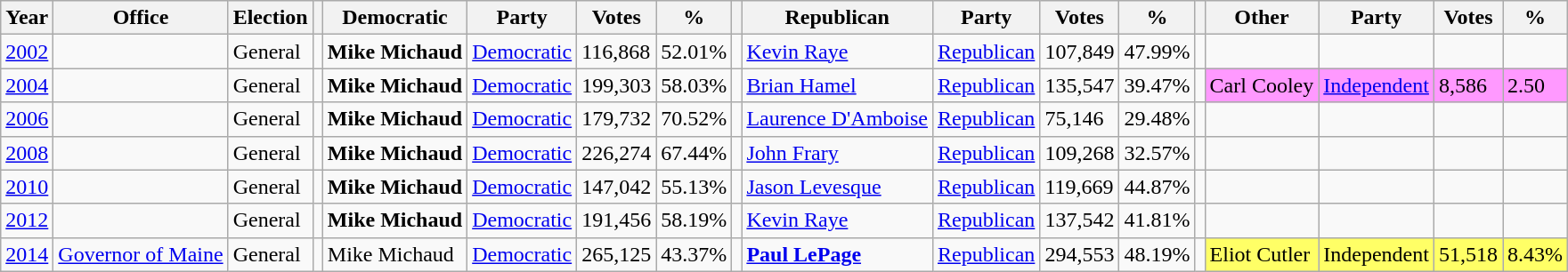<table class=wikitable>
<tr>
<th>Year</th>
<th>Office</th>
<th>Election</th>
<th></th>
<th>Democratic</th>
<th>Party</th>
<th>Votes</th>
<th>%</th>
<th></th>
<th>Republican</th>
<th>Party</th>
<th>Votes</th>
<th>%</th>
<th></th>
<th>Other</th>
<th>Party</th>
<th>Votes</th>
<th>%</th>
</tr>
<tr>
<td><a href='#'>2002</a></td>
<td></td>
<td>General</td>
<td></td>
<td><strong>Mike Michaud</strong></td>
<td><a href='#'>Democratic</a></td>
<td>116,868</td>
<td>52.01%</td>
<td></td>
<td><a href='#'>Kevin Raye</a></td>
<td><a href='#'>Republican</a></td>
<td>107,849</td>
<td>47.99%</td>
<td></td>
<td></td>
<td></td>
<td></td>
<td></td>
</tr>
<tr>
<td><a href='#'>2004</a></td>
<td></td>
<td>General</td>
<td></td>
<td><strong>Mike Michaud</strong></td>
<td><a href='#'>Democratic</a></td>
<td>199,303</td>
<td>58.03%</td>
<td></td>
<td><a href='#'>Brian Hamel</a></td>
<td><a href='#'>Republican</a></td>
<td>135,547</td>
<td>39.47%</td>
<td></td>
<td style="background:#f9f;">Carl Cooley</td>
<td style="background:#f9f;"><a href='#'>Independent</a></td>
<td style="background:#f9f;">8,586</td>
<td style="background:#f9f;">2.50</td>
</tr>
<tr>
<td><a href='#'>2006</a></td>
<td></td>
<td>General</td>
<td></td>
<td><strong>Mike Michaud</strong></td>
<td><a href='#'>Democratic</a></td>
<td>179,732</td>
<td>70.52%</td>
<td></td>
<td><a href='#'>Laurence D'Amboise</a></td>
<td><a href='#'>Republican</a></td>
<td>75,146</td>
<td>29.48%</td>
<td></td>
<td></td>
<td></td>
<td></td>
<td></td>
</tr>
<tr>
<td><a href='#'>2008</a></td>
<td></td>
<td>General</td>
<td></td>
<td><strong>Mike Michaud</strong></td>
<td><a href='#'>Democratic</a></td>
<td>226,274</td>
<td>67.44%</td>
<td></td>
<td><a href='#'>John Frary</a></td>
<td><a href='#'>Republican</a></td>
<td>109,268</td>
<td>32.57%</td>
<td></td>
<td></td>
<td></td>
<td></td>
<td></td>
</tr>
<tr>
<td><a href='#'>2010</a></td>
<td></td>
<td>General</td>
<td></td>
<td><strong>Mike Michaud</strong></td>
<td><a href='#'>Democratic</a></td>
<td>147,042</td>
<td>55.13%</td>
<td></td>
<td><a href='#'>Jason Levesque</a></td>
<td><a href='#'>Republican</a></td>
<td>119,669</td>
<td>44.87%</td>
<td></td>
<td></td>
<td></td>
<td></td>
<td></td>
</tr>
<tr>
<td><a href='#'>2012</a></td>
<td></td>
<td>General</td>
<td></td>
<td><strong>Mike Michaud</strong></td>
<td><a href='#'>Democratic</a></td>
<td>191,456</td>
<td>58.19%</td>
<td></td>
<td><a href='#'>Kevin Raye</a></td>
<td><a href='#'>Republican</a></td>
<td>137,542</td>
<td>41.81%</td>
<td></td>
<td></td>
<td></td>
<td></td>
<td></td>
</tr>
<tr>
<td><a href='#'>2014</a></td>
<td><a href='#'>Governor of Maine</a></td>
<td>General</td>
<td></td>
<td>Mike Michaud</td>
<td><a href='#'>Democratic</a></td>
<td>265,125</td>
<td>43.37%</td>
<td></td>
<td><strong><a href='#'>Paul LePage</a></strong></td>
<td><a href='#'>Republican</a></td>
<td>294,553</td>
<td>48.19%</td>
<td></td>
<td style="background:#ff6;">Eliot Cutler</td>
<td style="background:#ff6;">Independent</td>
<td style="background:#ff6;">51,518</td>
<td style="background:#ff6;">8.43%</td>
</tr>
</table>
